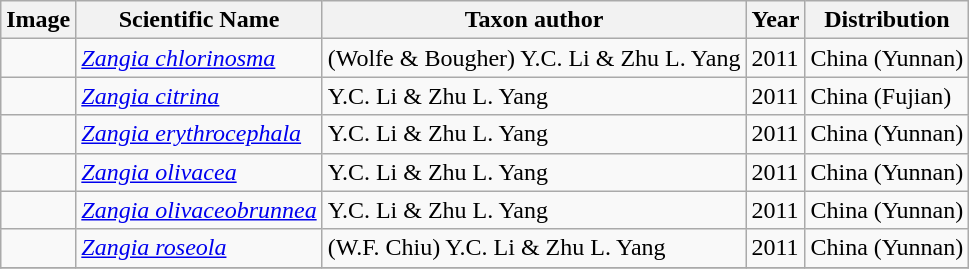<table class="wikitable sortable">
<tr>
<th>Image</th>
<th>Scientific Name</th>
<th>Taxon author</th>
<th>Year</th>
<th>Distribution</th>
</tr>
<tr>
<td></td>
<td><em><a href='#'>Zangia chlorinosma</a></em></td>
<td>(Wolfe & Bougher) Y.C. Li & Zhu L. Yang</td>
<td>2011</td>
<td>China (Yunnan)</td>
</tr>
<tr>
<td></td>
<td><em><a href='#'>Zangia citrina</a></em></td>
<td>Y.C. Li & Zhu L. Yang</td>
<td>2011</td>
<td>China (Fujian)</td>
</tr>
<tr>
<td></td>
<td><em><a href='#'>Zangia erythrocephala</a></em></td>
<td>Y.C. Li & Zhu L. Yang</td>
<td>2011</td>
<td>China (Yunnan)</td>
</tr>
<tr>
<td></td>
<td><em><a href='#'>Zangia olivacea</a></em></td>
<td>Y.C. Li & Zhu L. Yang</td>
<td>2011</td>
<td>China (Yunnan)</td>
</tr>
<tr>
<td></td>
<td><em><a href='#'>Zangia olivaceobrunnea</a></em></td>
<td>Y.C. Li & Zhu L. Yang</td>
<td>2011</td>
<td>China (Yunnan)</td>
</tr>
<tr>
<td></td>
<td><em><a href='#'>Zangia roseola</a></em></td>
<td>(W.F. Chiu) Y.C. Li & Zhu L. Yang</td>
<td>2011</td>
<td>China (Yunnan)</td>
</tr>
<tr>
</tr>
</table>
